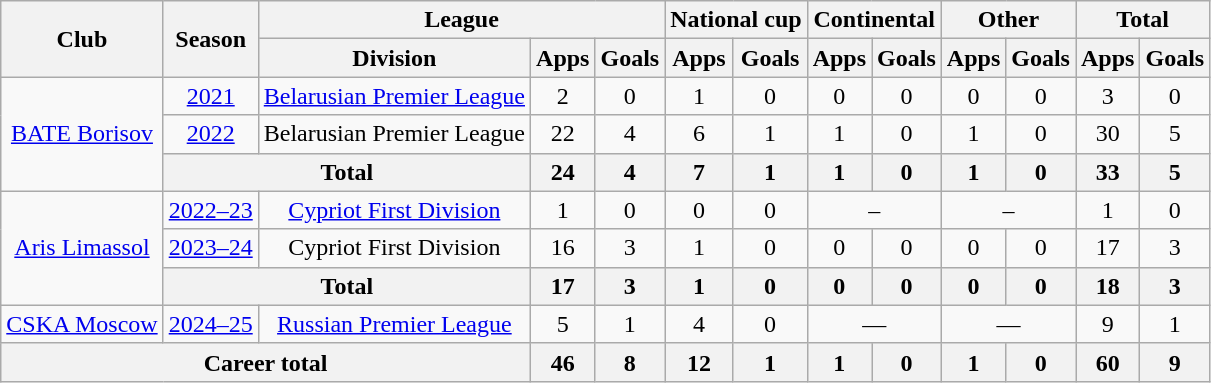<table class="wikitable" style="text-align: center;">
<tr>
<th rowspan="2">Club</th>
<th rowspan="2">Season</th>
<th colspan="3">League</th>
<th colspan="2">National cup</th>
<th colspan="2">Continental</th>
<th colspan="2">Other</th>
<th colspan="2">Total</th>
</tr>
<tr>
<th>Division</th>
<th>Apps</th>
<th>Goals</th>
<th>Apps</th>
<th>Goals</th>
<th>Apps</th>
<th>Goals</th>
<th>Apps</th>
<th>Goals</th>
<th>Apps</th>
<th>Goals</th>
</tr>
<tr>
<td rowspan="3"><a href='#'>BATE Borisov</a></td>
<td><a href='#'>2021</a></td>
<td><a href='#'>Belarusian Premier League</a></td>
<td>2</td>
<td>0</td>
<td>1</td>
<td>0</td>
<td>0</td>
<td>0</td>
<td>0</td>
<td>0</td>
<td>3</td>
<td>0</td>
</tr>
<tr>
<td><a href='#'>2022</a></td>
<td>Belarusian Premier League</td>
<td>22</td>
<td>4</td>
<td>6</td>
<td>1</td>
<td>1</td>
<td>0</td>
<td>1</td>
<td>0</td>
<td>30</td>
<td>5</td>
</tr>
<tr>
<th colspan="2">Total</th>
<th>24</th>
<th>4</th>
<th>7</th>
<th>1</th>
<th>1</th>
<th>0</th>
<th>1</th>
<th>0</th>
<th>33</th>
<th>5</th>
</tr>
<tr>
<td rowspan="3"><a href='#'>Aris Limassol</a></td>
<td><a href='#'>2022–23</a></td>
<td><a href='#'>Cypriot First Division</a></td>
<td>1</td>
<td>0</td>
<td>0</td>
<td>0</td>
<td colspan=2>–</td>
<td colspan=2>–</td>
<td>1</td>
<td>0</td>
</tr>
<tr>
<td><a href='#'>2023–24</a></td>
<td>Cypriot First Division</td>
<td>16</td>
<td>3</td>
<td>1</td>
<td>0</td>
<td>0</td>
<td>0</td>
<td>0</td>
<td>0</td>
<td>17</td>
<td>3</td>
</tr>
<tr>
<th colspan="2">Total</th>
<th>17</th>
<th>3</th>
<th>1</th>
<th>0</th>
<th>0</th>
<th>0</th>
<th>0</th>
<th>0</th>
<th>18</th>
<th>3</th>
</tr>
<tr>
<td><a href='#'>CSKA Moscow</a></td>
<td><a href='#'>2024–25</a></td>
<td><a href='#'>Russian Premier League</a></td>
<td>5</td>
<td>1</td>
<td>4</td>
<td>0</td>
<td colspan="2">—</td>
<td colspan="2">—</td>
<td>9</td>
<td>1</td>
</tr>
<tr>
<th colspan="3">Career total</th>
<th>46</th>
<th>8</th>
<th>12</th>
<th>1</th>
<th>1</th>
<th>0</th>
<th>1</th>
<th>0</th>
<th>60</th>
<th>9</th>
</tr>
</table>
